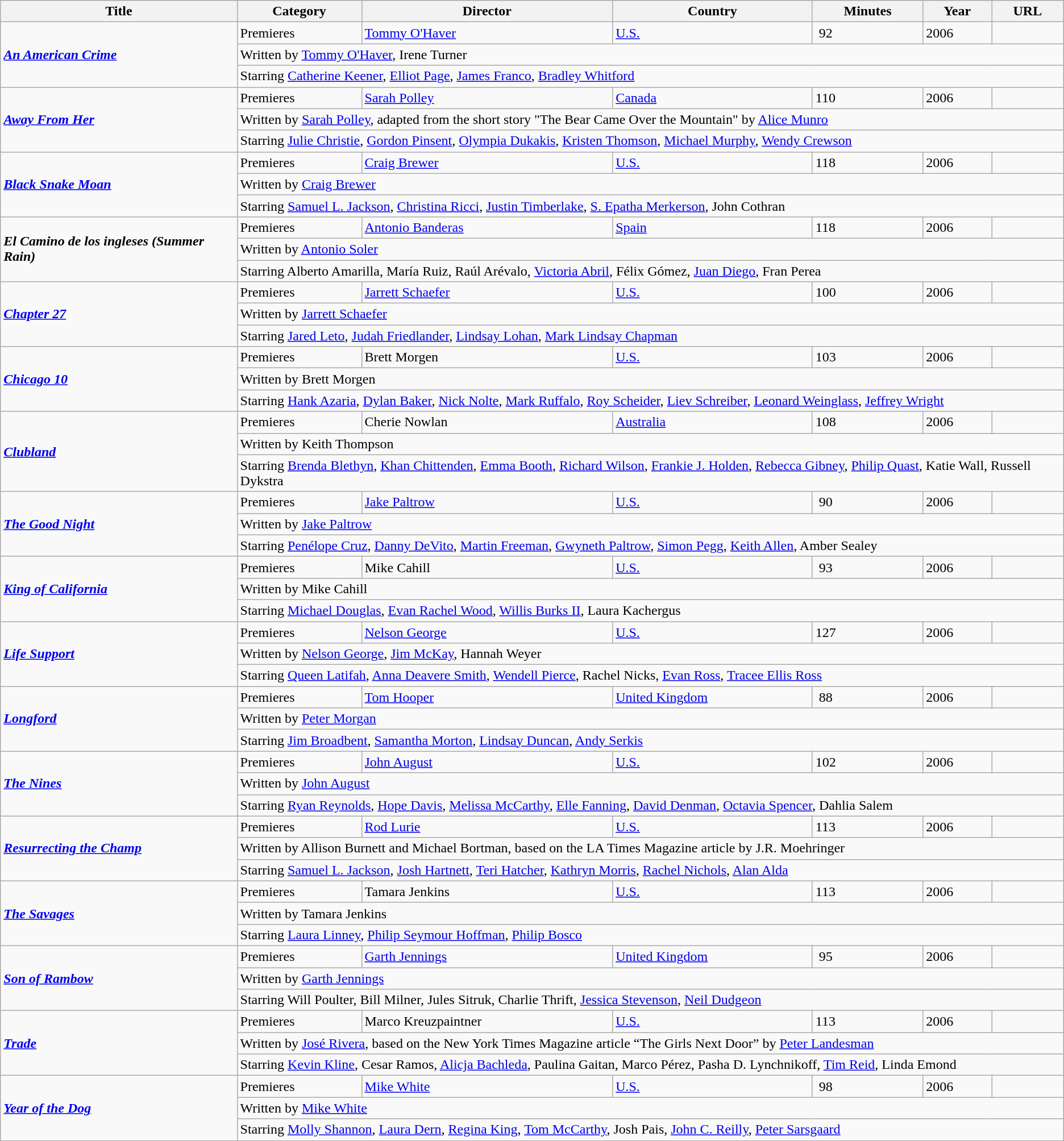<table class="wikitable" style="text-align:left">
<tr bgcolor="#ffffff">
<th>Title</th>
<th>Category</th>
<th>Director</th>
<th>Country</th>
<th>Minutes</th>
<th>Year</th>
<th>URL</th>
</tr>
<tr>
<td rowspan="3"><strong><em><a href='#'>An American Crime</a></em></strong></td>
<td>Premieres</td>
<td><a href='#'>Tommy O'Haver</a></td>
<td><a href='#'>U.S.</a></td>
<td> 92</td>
<td>2006</td>
<td> </td>
</tr>
<tr>
<td colspan="6">Written by <a href='#'>Tommy O'Haver</a>, Irene Turner</td>
</tr>
<tr>
<td colspan="6">Starring <a href='#'>Catherine Keener</a>, <a href='#'>Elliot Page</a>, <a href='#'>James Franco</a>, <a href='#'>Bradley Whitford</a></td>
</tr>
<tr>
<td rowspan="3"><strong><em><a href='#'>Away From Her</a></em></strong></td>
<td>Premieres</td>
<td><a href='#'>Sarah Polley</a></td>
<td><a href='#'>Canada</a></td>
<td>110</td>
<td>2006</td>
<td> </td>
</tr>
<tr>
<td colspan="6">Written by <a href='#'>Sarah Polley</a>, adapted from the short story "The Bear Came Over the Mountain" by <a href='#'>Alice Munro</a></td>
</tr>
<tr>
<td colspan="6">Starring <a href='#'>Julie Christie</a>, <a href='#'>Gordon Pinsent</a>, <a href='#'>Olympia Dukakis</a>, <a href='#'>Kristen Thomson</a>, <a href='#'>Michael Murphy</a>, <a href='#'>Wendy Crewson</a></td>
</tr>
<tr>
<td rowspan="3"><strong><em><a href='#'>Black Snake Moan</a></em></strong></td>
<td>Premieres</td>
<td><a href='#'>Craig Brewer</a></td>
<td><a href='#'>U.S.</a></td>
<td>118</td>
<td>2006</td>
<td> </td>
</tr>
<tr>
<td colspan="6">Written by <a href='#'>Craig Brewer</a></td>
</tr>
<tr>
<td colspan="6">Starring <a href='#'>Samuel L. Jackson</a>, <a href='#'>Christina Ricci</a>, <a href='#'>Justin Timberlake</a>, <a href='#'>S. Epatha Merkerson</a>, John Cothran</td>
</tr>
<tr>
<td rowspan="3"><strong><em>El Camino de los ingleses (Summer Rain)</em></strong></td>
<td>Premieres</td>
<td><a href='#'>Antonio Banderas</a></td>
<td><a href='#'>Spain</a></td>
<td>118</td>
<td>2006</td>
<td> </td>
</tr>
<tr>
<td colspan="6">Written by <a href='#'>Antonio Soler</a></td>
</tr>
<tr>
<td colspan="6">Starring Alberto Amarilla, María Ruiz, Raúl Arévalo, <a href='#'>Victoria Abril</a>, Félix Gómez, <a href='#'>Juan Diego</a>, Fran Perea</td>
</tr>
<tr>
<td rowspan="3"><strong><em><a href='#'>Chapter 27</a></em></strong></td>
<td>Premieres</td>
<td><a href='#'>Jarrett Schaefer</a></td>
<td><a href='#'>U.S.</a></td>
<td>100</td>
<td>2006</td>
<td> </td>
</tr>
<tr>
<td colspan="6">Written by <a href='#'>Jarrett Schaefer</a></td>
</tr>
<tr>
<td colspan="6">Starring <a href='#'>Jared Leto</a>, <a href='#'>Judah Friedlander</a>, <a href='#'>Lindsay Lohan</a>, <a href='#'>Mark Lindsay Chapman</a></td>
</tr>
<tr>
<td rowspan="3"><strong><em><a href='#'>Chicago 10</a></em></strong></td>
<td>Premieres</td>
<td>Brett Morgen</td>
<td><a href='#'>U.S.</a></td>
<td>103</td>
<td>2006</td>
<td> </td>
</tr>
<tr>
<td colspan="6">Written by Brett Morgen</td>
</tr>
<tr>
<td colspan="6">Starring <a href='#'>Hank Azaria</a>, <a href='#'>Dylan Baker</a>, <a href='#'>Nick Nolte</a>, <a href='#'>Mark Ruffalo</a>, <a href='#'>Roy Scheider</a>, <a href='#'>Liev Schreiber</a>, <a href='#'>Leonard Weinglass</a>, <a href='#'>Jeffrey Wright</a></td>
</tr>
<tr>
<td rowspan="3"><strong><em><a href='#'>Clubland</a></em></strong></td>
<td>Premieres</td>
<td>Cherie Nowlan</td>
<td><a href='#'>Australia</a></td>
<td>108</td>
<td>2006</td>
<td> </td>
</tr>
<tr>
<td colspan="6">Written by Keith Thompson</td>
</tr>
<tr>
<td colspan="6">Starring <a href='#'>Brenda Blethyn</a>, <a href='#'>Khan Chittenden</a>, <a href='#'>Emma Booth</a>, <a href='#'>Richard Wilson</a>, <a href='#'>Frankie J. Holden</a>, <a href='#'>Rebecca Gibney</a>, <a href='#'>Philip Quast</a>, Katie Wall, Russell Dykstra</td>
</tr>
<tr>
<td rowspan="3"><strong><em><a href='#'>The Good Night</a></em></strong></td>
<td>Premieres</td>
<td><a href='#'>Jake Paltrow</a></td>
<td><a href='#'>U.S.</a></td>
<td> 90</td>
<td>2006</td>
<td> </td>
</tr>
<tr>
<td colspan="6">Written by <a href='#'>Jake Paltrow</a></td>
</tr>
<tr>
<td colspan="6">Starring <a href='#'>Penélope Cruz</a>, <a href='#'>Danny DeVito</a>, <a href='#'>Martin Freeman</a>, <a href='#'>Gwyneth Paltrow</a>, <a href='#'>Simon Pegg</a>, <a href='#'>Keith Allen</a>, Amber Sealey</td>
</tr>
<tr>
<td rowspan="3"><strong><em><a href='#'>King of California</a></em></strong></td>
<td>Premieres</td>
<td>Mike Cahill</td>
<td><a href='#'>U.S.</a></td>
<td> 93</td>
<td>2006</td>
<td> </td>
</tr>
<tr>
<td colspan="6">Written by Mike Cahill</td>
</tr>
<tr>
<td colspan="6">Starring <a href='#'>Michael Douglas</a>, <a href='#'>Evan Rachel Wood</a>, <a href='#'>Willis Burks II</a>, Laura Kachergus</td>
</tr>
<tr>
<td rowspan="3"><strong><em><a href='#'>Life Support</a></em></strong></td>
<td>Premieres</td>
<td><a href='#'>Nelson George</a></td>
<td><a href='#'>U.S.</a></td>
<td>127</td>
<td>2006</td>
<td> </td>
</tr>
<tr>
<td colspan="6">Written by <a href='#'>Nelson George</a>, <a href='#'>Jim McKay</a>, Hannah Weyer</td>
</tr>
<tr>
<td colspan="6">Starring <a href='#'>Queen Latifah</a>, <a href='#'>Anna Deavere Smith</a>, <a href='#'>Wendell Pierce</a>, Rachel Nicks, <a href='#'>Evan Ross</a>, <a href='#'>Tracee Ellis Ross</a></td>
</tr>
<tr>
<td rowspan="3"><strong><em><a href='#'>Longford</a></em></strong></td>
<td>Premieres</td>
<td><a href='#'>Tom Hooper</a></td>
<td><a href='#'>United Kingdom</a></td>
<td> 88</td>
<td>2006</td>
<td> </td>
</tr>
<tr>
<td colspan="6">Written by <a href='#'>Peter Morgan</a></td>
</tr>
<tr>
<td colspan="6">Starring <a href='#'>Jim Broadbent</a>, <a href='#'>Samantha Morton</a>, <a href='#'>Lindsay Duncan</a>, <a href='#'>Andy Serkis</a></td>
</tr>
<tr>
<td rowspan="3"><strong><em><a href='#'>The Nines</a></em></strong></td>
<td>Premieres</td>
<td><a href='#'>John August</a></td>
<td><a href='#'>U.S.</a></td>
<td>102</td>
<td>2006</td>
<td> </td>
</tr>
<tr>
<td colspan="6">Written by <a href='#'>John August</a></td>
</tr>
<tr>
<td colspan="6">Starring <a href='#'>Ryan Reynolds</a>, <a href='#'>Hope Davis</a>, <a href='#'>Melissa McCarthy</a>, <a href='#'>Elle Fanning</a>, <a href='#'>David Denman</a>, <a href='#'>Octavia Spencer</a>, Dahlia Salem</td>
</tr>
<tr>
<td rowspan="3"><strong><em><a href='#'>Resurrecting the Champ</a></em></strong></td>
<td>Premieres</td>
<td><a href='#'>Rod Lurie</a></td>
<td><a href='#'>U.S.</a></td>
<td>113</td>
<td>2006</td>
<td> </td>
</tr>
<tr>
<td colspan="6">Written by Allison Burnett and Michael Bortman, based on the LA Times Magazine article by J.R. Moehringer</td>
</tr>
<tr>
<td colspan="6">Starring <a href='#'>Samuel L. Jackson</a>, <a href='#'>Josh Hartnett</a>, <a href='#'>Teri Hatcher</a>, <a href='#'>Kathryn Morris</a>, <a href='#'>Rachel Nichols</a>, <a href='#'>Alan Alda</a></td>
</tr>
<tr>
<td rowspan="3"><strong><em><a href='#'>The Savages</a></em></strong></td>
<td>Premieres</td>
<td>Tamara Jenkins</td>
<td><a href='#'>U.S.</a></td>
<td>113</td>
<td>2006</td>
<td> </td>
</tr>
<tr>
<td colspan="6">Written by Tamara Jenkins</td>
</tr>
<tr>
<td colspan="6">Starring <a href='#'>Laura Linney</a>, <a href='#'>Philip Seymour Hoffman</a>, <a href='#'>Philip Bosco</a></td>
</tr>
<tr>
<td rowspan="3"><strong><em><a href='#'>Son of Rambow</a></em></strong></td>
<td>Premieres</td>
<td><a href='#'>Garth Jennings</a></td>
<td><a href='#'>United Kingdom</a></td>
<td> 95</td>
<td>2006</td>
<td> </td>
</tr>
<tr>
<td colspan="6">Written by <a href='#'>Garth Jennings</a></td>
</tr>
<tr>
<td colspan="6">Starring Will Poulter, Bill Milner, Jules Sitruk, Charlie Thrift, <a href='#'>Jessica Stevenson</a>, <a href='#'>Neil Dudgeon</a></td>
</tr>
<tr>
<td rowspan="3"><strong><em><a href='#'>Trade</a></em></strong></td>
<td>Premieres</td>
<td>Marco Kreuzpaintner</td>
<td><a href='#'>U.S.</a></td>
<td>113</td>
<td>2006</td>
<td> </td>
</tr>
<tr>
<td colspan="6">Written by <a href='#'>José Rivera</a>, based on the New York Times Magazine article “The Girls Next Door” by <a href='#'>Peter Landesman</a></td>
</tr>
<tr>
<td colspan="6">Starring <a href='#'>Kevin Kline</a>, Cesar Ramos, <a href='#'>Alicja Bachleda</a>, Paulina Gaitan, Marco Pérez, Pasha D. Lynchnikoff, <a href='#'>Tim Reid</a>, Linda Emond</td>
</tr>
<tr>
<td rowspan="3"><strong><em><a href='#'>Year of the Dog</a></em></strong></td>
<td>Premieres</td>
<td><a href='#'>Mike White</a></td>
<td><a href='#'>U.S.</a></td>
<td> 98</td>
<td>2006</td>
<td> </td>
</tr>
<tr>
<td colspan="6">Written by <a href='#'>Mike White</a></td>
</tr>
<tr>
<td colspan="6">Starring <a href='#'>Molly Shannon</a>, <a href='#'>Laura Dern</a>, <a href='#'>Regina King</a>, <a href='#'>Tom McCarthy</a>, Josh Pais, <a href='#'>John C. Reilly</a>, <a href='#'>Peter Sarsgaard</a></td>
</tr>
</table>
